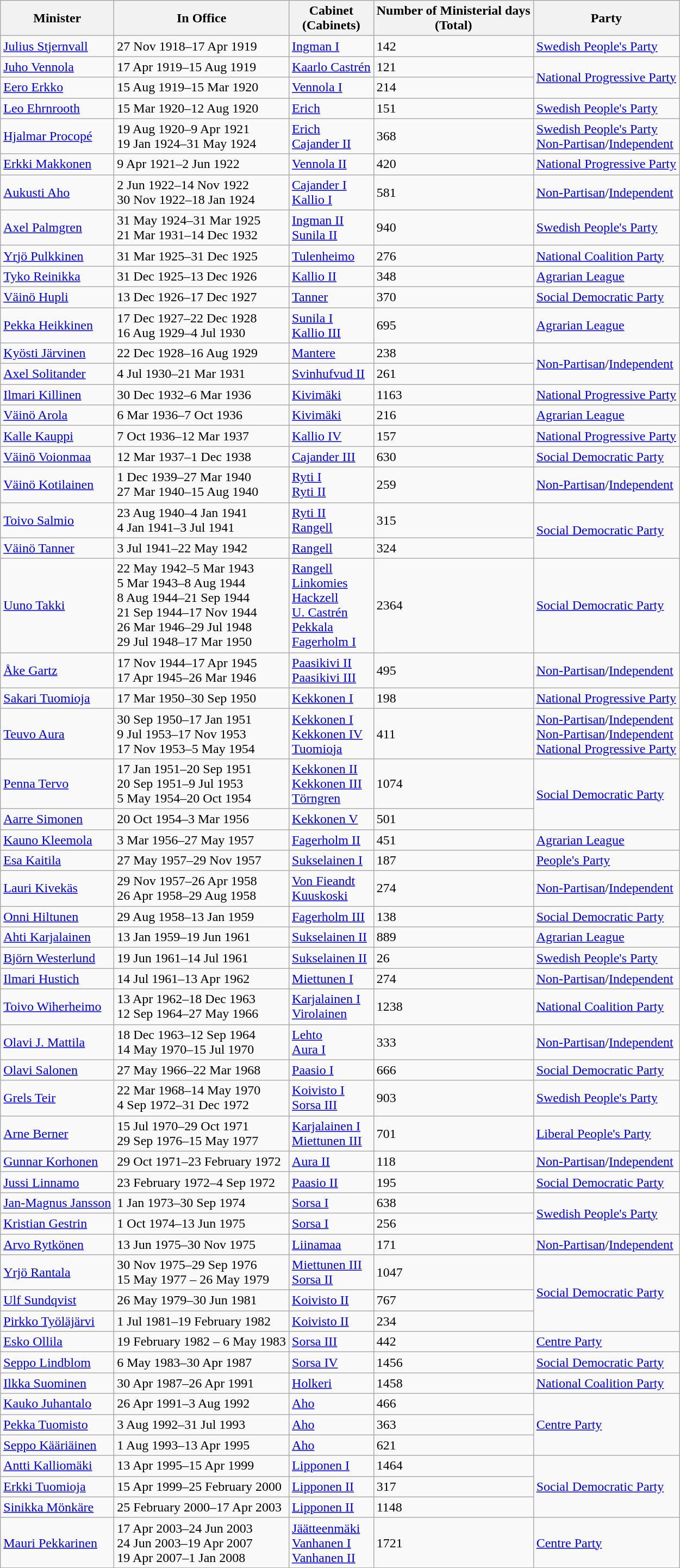<table class="wikitable">
<tr>
<th>Minister</th>
<th>In Office</th>
<th>Cabinet<br>(Cabinets)</th>
<th>Number of Ministerial days <br>(Total)</th>
<th>Party</th>
</tr>
<tr>
<td><a href='#'>Julius Stjernvall</a></td>
<td>27 Nov 1918–17 Apr 1919</td>
<td><a href='#'>Ingman I</a></td>
<td>142</td>
<td><a href='#'>Swedish People's Party</a></td>
</tr>
<tr>
<td><a href='#'>Juho Vennola</a></td>
<td>17 Apr 1919–15 Aug 1919</td>
<td><a href='#'>Kaarlo Castrén</a></td>
<td>121</td>
<td rowspan=2><a href='#'>National Progressive Party</a></td>
</tr>
<tr>
<td><a href='#'>Eero Erkko</a></td>
<td>15 Aug 1919–15  Mar  1920</td>
<td><a href='#'>Vennola I</a></td>
<td>214</td>
</tr>
<tr>
<td><a href='#'>Leo Ehrnrooth</a></td>
<td>15  Mar  1920–12 Aug 1920</td>
<td><a href='#'>Erich</a></td>
<td>151</td>
<td><a href='#'>Swedish People's Party</a></td>
</tr>
<tr>
<td><a href='#'>Hjalmar Procopé</a></td>
<td>19 Aug 1920–9 Apr 1921<br>19 Jan 1924–31 May 1924</td>
<td><a href='#'>Erich</a><br><a href='#'>Cajander II</a></td>
<td>368</td>
<td><a href='#'>Swedish People's Party</a><br><a href='#'>Non-Partisan</a>/<a href='#'>Independent</a></td>
</tr>
<tr>
<td><a href='#'>Erkki Makkonen</a></td>
<td>9 Apr 1921–2 Jun 1922</td>
<td><a href='#'>Vennola II</a></td>
<td>420</td>
<td><a href='#'>National Progressive Party</a></td>
</tr>
<tr>
<td><a href='#'>Aukusti Aho</a></td>
<td>2 Jun 1922–14 Nov 1922<br>30 Nov 1922–18 Jan 1924</td>
<td><a href='#'>Cajander I</a><br><a href='#'>Kallio I</a></td>
<td>581</td>
<td><a href='#'>Non-Partisan</a>/<a href='#'>Independent</a></td>
</tr>
<tr>
<td><a href='#'>Axel Palmgren</a></td>
<td>31 May 1924–31  Mar  1925<br>21  Mar  1931–14 Dec 1932</td>
<td><a href='#'>Ingman II</a><br><a href='#'>Sunila II</a></td>
<td>940</td>
<td><a href='#'>Swedish People's Party</a></td>
</tr>
<tr>
<td><a href='#'>Yrjö Pulkkinen</a></td>
<td>31  Mar  1925–31 Dec 1925</td>
<td><a href='#'>Tulenheimo</a></td>
<td>276</td>
<td><a href='#'>National Coalition Party</a></td>
</tr>
<tr>
<td><a href='#'>Tyko Reinikka</a></td>
<td>31 Dec 1925–13 Dec 1926</td>
<td><a href='#'>Kallio II</a></td>
<td>348</td>
<td><a href='#'>Agrarian League</a></td>
</tr>
<tr>
<td><a href='#'>Väinö Hupli</a></td>
<td>13 Dec 1926–17 Dec 1927</td>
<td><a href='#'>Tanner</a></td>
<td>370</td>
<td><a href='#'>Social Democratic Party</a></td>
</tr>
<tr>
<td><a href='#'>Pekka Heikkinen</a></td>
<td>17 Dec 1927–22 Dec 1928<br>16 Aug 1929–4 Jul 1930</td>
<td><a href='#'>Sunila I</a><br><a href='#'>Kallio III</a></td>
<td>695</td>
<td><a href='#'>Agrarian League</a></td>
</tr>
<tr>
<td><a href='#'>Kyösti Järvinen</a></td>
<td>22 Dec 1928–16 Aug 1929</td>
<td><a href='#'>Mantere</a></td>
<td>238</td>
<td rowspan=2><a href='#'>Non-Partisan</a>/<a href='#'>Independent</a></td>
</tr>
<tr>
<td><a href='#'>Axel Solitander</a></td>
<td>4 Jul 1930–21  Mar  1931</td>
<td><a href='#'>Svinhufvud II</a></td>
<td>261</td>
</tr>
<tr>
<td><a href='#'>Ilmari Killinen</a></td>
<td>30 Dec 1932–6  Mar  1936</td>
<td><a href='#'>Kivimäki</a></td>
<td>1163</td>
<td><a href='#'>National Progressive Party</a></td>
</tr>
<tr>
<td><a href='#'>Väinö Arola</a></td>
<td>6  Mar  1936–7 Oct 1936</td>
<td><a href='#'>Kivimäki</a></td>
<td>216</td>
<td><a href='#'>Agrarian League</a></td>
</tr>
<tr>
<td><a href='#'>Kalle Kauppi</a></td>
<td>7 Oct 1936–12  Mar  1937</td>
<td><a href='#'>Kallio IV</a></td>
<td>157</td>
<td><a href='#'>National Progressive Party</a></td>
</tr>
<tr>
<td><a href='#'>Väinö Voionmaa</a></td>
<td>12  Mar  1937–1 Dec 1938</td>
<td><a href='#'>Cajander III</a></td>
<td>630</td>
<td><a href='#'>Social Democratic Party</a></td>
</tr>
<tr>
<td><a href='#'>Väinö Kotilainen</a></td>
<td>1 Dec 1939–27  Mar  1940<br>27  Mar  1940–15 Aug 1940</td>
<td><a href='#'>Ryti I</a><br><a href='#'>Ryti II</a></td>
<td>259</td>
<td><a href='#'>Non-Partisan</a>/<a href='#'>Independent</a></td>
</tr>
<tr>
<td><a href='#'>Toivo Salmio</a></td>
<td>23 Aug 1940–4 Jan 1941<br>4 Jan 1941–3 Jul 1941</td>
<td><a href='#'>Ryti II</a><br><a href='#'>Rangell</a></td>
<td>315</td>
<td rowspan=2><a href='#'>Social Democratic Party</a></td>
</tr>
<tr>
<td><a href='#'>Väinö Tanner</a></td>
<td>3 Jul 1941–22 May 1942</td>
<td><a href='#'>Rangell</a></td>
<td>324</td>
</tr>
<tr>
<td><a href='#'>Uuno Takki</a></td>
<td>22 May 1942–5  Mar  1943<br>5  Mar  1943–8 Aug 1944<br>8 Aug 1944–21 Sep 1944<br>21 Sep 1944–17 Nov 1944<br>26  Mar  1946–29 Jul 1948<br>29 Jul 1948–17  Mar  1950</td>
<td><a href='#'>Rangell</a><br><a href='#'>Linkomies</a><br><a href='#'>Hackzell</a><br><a href='#'>U. Castrén</a><br><a href='#'>Pekkala</a><br><a href='#'>Fagerholm I</a></td>
<td>2364</td>
<td><a href='#'>Social Democratic Party</a></td>
</tr>
<tr>
<td><a href='#'>Åke Gartz</a></td>
<td>17 Nov 1944–17 Apr 1945<br>17 Apr 1945–26  Mar  1946</td>
<td><a href='#'>Paasikivi II</a><br><a href='#'>Paasikivi III</a></td>
<td>495</td>
<td><a href='#'>Non-Partisan</a>/<a href='#'>Independent</a></td>
</tr>
<tr>
<td><a href='#'>Sakari Tuomioja</a></td>
<td>17  Mar  1950–30 Sep 1950</td>
<td><a href='#'>Kekkonen I</a></td>
<td>198</td>
<td><a href='#'>National Progressive Party</a></td>
</tr>
<tr>
<td><a href='#'>Teuvo Aura</a></td>
<td>30 Sep 1950–17 Jan 1951<br>9 Jul 1953–17 Nov 1953<br>17 Nov 1953–5 May 1954</td>
<td><a href='#'>Kekkonen I</a><br><a href='#'>Kekkonen IV</a><br><a href='#'>Tuomioja</a></td>
<td>411</td>
<td><a href='#'>Non-Partisan</a>/<a href='#'>Independent</a><br><a href='#'>Non-Partisan</a>/<a href='#'>Independent</a><br><a href='#'>National Progressive Party</a></td>
</tr>
<tr>
<td><a href='#'>Penna Tervo</a></td>
<td>17 Jan 1951–20 Sep 1951<br>20 Sep 1951–9 Jul 1953<br>5 May 1954–20 Oct 1954</td>
<td><a href='#'>Kekkonen II</a><br><a href='#'>Kekkonen III</a><br><a href='#'>Törngren</a></td>
<td>1074</td>
<td rowspan=2><a href='#'>Social Democratic Party</a></td>
</tr>
<tr>
<td><a href='#'>Aarre Simonen</a></td>
<td>20 Oct 1954–3  Mar  1956</td>
<td><a href='#'>Kekkonen V</a></td>
<td>501</td>
</tr>
<tr>
<td><a href='#'>Kauno Kleemola</a></td>
<td>3  Mar  1956–27 May 1957</td>
<td><a href='#'>Fagerholm II</a></td>
<td>451</td>
<td><a href='#'>Agrarian League</a></td>
</tr>
<tr>
<td><a href='#'>Esa Kaitila</a></td>
<td>27 May 1957–29 Nov 1957</td>
<td><a href='#'>Sukselainen I</a></td>
<td>187</td>
<td><a href='#'>People's Party</a></td>
</tr>
<tr>
<td><a href='#'>Lauri Kivekäs</a></td>
<td>29 Nov 1957–26 Apr 1958<br>26 Apr 1958–29 Aug 1958</td>
<td><a href='#'>Von Fieandt</a><br><a href='#'>Kuuskoski</a></td>
<td>274</td>
<td><a href='#'>Non-Partisan</a>/<a href='#'>Independent</a></td>
</tr>
<tr>
<td><a href='#'>Onni Hiltunen</a></td>
<td>29 Aug 1958–13 Jan 1959</td>
<td><a href='#'>Fagerholm III</a></td>
<td>138</td>
<td><a href='#'>Social Democratic Party</a></td>
</tr>
<tr>
<td><a href='#'>Ahti Karjalainen</a></td>
<td>13 Jan 1959–19 Jun 1961</td>
<td><a href='#'>Sukselainen II</a></td>
<td>889</td>
<td><a href='#'>Agrarian League</a></td>
</tr>
<tr>
<td><a href='#'>Björn Westerlund</a></td>
<td>19 Jun 1961–14 Jul 1961</td>
<td><a href='#'>Sukselainen II</a></td>
<td>26</td>
<td><a href='#'>Swedish People's Party</a></td>
</tr>
<tr>
<td><a href='#'>Ilmari Hustich</a></td>
<td>14 Jul 1961–13 Apr 1962</td>
<td><a href='#'>Miettunen I</a></td>
<td>274</td>
<td><a href='#'>Non-Partisan</a>/<a href='#'>Independent</a></td>
</tr>
<tr>
<td><a href='#'>Toivo Wiherheimo</a></td>
<td>13 Apr 1962–18 Dec 1963<br>12 Sep 1964–27 May 1966</td>
<td><a href='#'>Karjalainen I</a><br><a href='#'>Virolainen</a></td>
<td>1238</td>
<td><a href='#'>National Coalition Party</a></td>
</tr>
<tr>
<td><a href='#'>Olavi J. Mattila</a></td>
<td>18 Dec 1963–12 Sep 1964<br>14 May 1970–15 Jul 1970</td>
<td><a href='#'>Lehto</a><br><a href='#'>Aura I</a></td>
<td>333</td>
<td><a href='#'>Non-Partisan</a>/<a href='#'>Independent</a></td>
</tr>
<tr>
<td><a href='#'>Olavi Salonen</a></td>
<td>27 May 1966–22  Mar  1968</td>
<td><a href='#'>Paasio I</a></td>
<td>666</td>
<td><a href='#'>Social Democratic Party</a></td>
</tr>
<tr>
<td><a href='#'>Grels Teir</a></td>
<td>22  Mar  1968–14 May 1970<br>4 Sep 1972–31 Dec 1972</td>
<td><a href='#'>Koivisto I</a><br><a href='#'>Sorsa III</a></td>
<td>903</td>
<td><a href='#'>Swedish People's Party</a></td>
</tr>
<tr>
<td><a href='#'>Arne Berner</a></td>
<td>15 Jul 1970–29 Oct 1971<br>29 Sep 1976–15 May 1977</td>
<td><a href='#'>Karjalainen I</a><br><a href='#'>Miettunen III</a></td>
<td>701</td>
<td><a href='#'>Liberal People's Party</a></td>
</tr>
<tr>
<td><a href='#'>Gunnar Korhonen</a></td>
<td>29 Oct 1971–23  February 1972</td>
<td><a href='#'>Aura II</a></td>
<td>118</td>
<td><a href='#'>Non-Partisan</a>/<a href='#'>Independent</a></td>
</tr>
<tr>
<td><a href='#'>Jussi Linnamo</a></td>
<td>23  February 1972–4 Sep 1972</td>
<td><a href='#'>Paasio II</a></td>
<td>195</td>
<td><a href='#'>Social Democratic Party</a></td>
</tr>
<tr>
<td><a href='#'>Jan-Magnus Jansson</a></td>
<td>1 Jan 1973–30 Sep 1974</td>
<td><a href='#'>Sorsa I</a></td>
<td>638</td>
<td rowspan=2><a href='#'>Swedish People's Party</a></td>
</tr>
<tr>
<td><a href='#'>Kristian Gestrin</a></td>
<td>1 Oct 1974–13 Jun 1975</td>
<td><a href='#'>Sorsa I</a></td>
<td>256</td>
</tr>
<tr>
<td><a href='#'>Arvo Rytkönen</a></td>
<td>13 Jun 1975–30 Nov 1975</td>
<td><a href='#'>Liinamaa</a></td>
<td>171</td>
<td><a href='#'>Non-Partisan</a>/<a href='#'>Independent</a></td>
</tr>
<tr>
<td><a href='#'>Yrjö Rantala</a></td>
<td>30 Nov 1975–29 Sep 1976<br>15 May 1977 – 26 May 1979</td>
<td><a href='#'>Miettunen III</a><br><a href='#'>Sorsa II</a></td>
<td>1047</td>
<td rowspan=3><a href='#'>Social Democratic Party</a></td>
</tr>
<tr>
<td><a href='#'>Ulf Sundqvist</a></td>
<td>26 May 1979–30 Jun 1981</td>
<td><a href='#'>Koivisto II</a></td>
<td>767</td>
</tr>
<tr>
<td><a href='#'>Pirkko Työläjärvi</a></td>
<td>1 Jul 1981–19  February 1982</td>
<td><a href='#'>Koivisto II</a></td>
<td>234</td>
</tr>
<tr>
<td><a href='#'>Esko Ollila</a></td>
<td>19  February 1982 – 6 May 1983</td>
<td><a href='#'>Sorsa III</a></td>
<td>442</td>
<td><a href='#'>Centre Party</a></td>
</tr>
<tr>
<td><a href='#'>Seppo Lindblom</a></td>
<td>6 May 1983–30 Apr 1987</td>
<td><a href='#'>Sorsa IV</a></td>
<td>1456</td>
<td><a href='#'>Social Democratic Party</a></td>
</tr>
<tr>
<td><a href='#'>Ilkka Suominen</a></td>
<td>30 Apr 1987–26 Apr 1991</td>
<td><a href='#'>Holkeri</a></td>
<td>1458</td>
<td><a href='#'>National Coalition Party</a></td>
</tr>
<tr>
<td><a href='#'>Kauko Juhantalo</a></td>
<td>26 Apr 1991–3 Aug 1992</td>
<td><a href='#'>Aho</a></td>
<td>466</td>
<td rowspan=3><a href='#'>Centre Party</a></td>
</tr>
<tr>
<td><a href='#'>Pekka Tuomisto</a></td>
<td>3 Aug 1992–31 Jul 1993</td>
<td><a href='#'>Aho</a></td>
<td>363</td>
</tr>
<tr>
<td><a href='#'>Seppo Kääriäinen</a></td>
<td>1 Aug 1993–13 Apr 1995</td>
<td><a href='#'>Aho</a></td>
<td>621</td>
</tr>
<tr>
<td><a href='#'>Antti Kalliomäki</a></td>
<td>13 Apr 1995–15 Apr 1999</td>
<td><a href='#'>Lipponen I</a></td>
<td>1464</td>
<td rowspan=3><a href='#'>Social Democratic Party</a></td>
</tr>
<tr>
<td><a href='#'>Erkki Tuomioja</a></td>
<td>15 Apr 1999–25  February 2000</td>
<td><a href='#'>Lipponen II</a></td>
<td>317</td>
</tr>
<tr>
<td><a href='#'>Sinikka Mönkäre</a></td>
<td>25  February 2000–17 Apr 2003</td>
<td><a href='#'>Lipponen II</a></td>
<td>1148</td>
</tr>
<tr>
<td><a href='#'>Mauri Pekkarinen</a></td>
<td>17 Apr 2003–24 Jun 2003<br>24 Jun 2003–19 Apr 2007<br>19 Apr 2007–1 Jan 2008</td>
<td><a href='#'>Jäätteenmäki</a><br><a href='#'>Vanhanen I</a><br><a href='#'>Vanhanen II</a></td>
<td>1721</td>
<td><a href='#'>Centre Party</a></td>
</tr>
</table>
